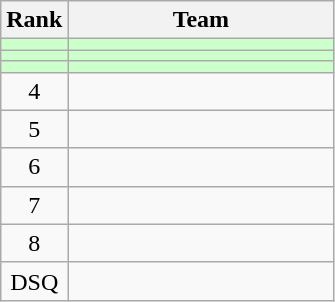<table class="wikitable">
<tr>
<th>Rank</th>
<th width=170>Team</th>
</tr>
<tr bgcolor=ccffcc>
<td align=center></td>
<td></td>
</tr>
<tr bgcolor=ccffcc>
<td align=center></td>
<td></td>
</tr>
<tr bgcolor=ccffcc>
<td align=center></td>
<td></td>
</tr>
<tr>
<td align=center>4</td>
<td></td>
</tr>
<tr>
<td align=center>5</td>
<td></td>
</tr>
<tr>
<td align=center>6</td>
<td></td>
</tr>
<tr>
<td align=center>7</td>
<td></td>
</tr>
<tr>
<td align=center>8</td>
<td></td>
</tr>
<tr>
<td align=center>DSQ</td>
<td></td>
</tr>
</table>
